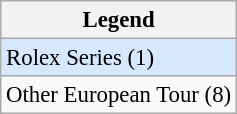<table class="wikitable" style="font-size:95%;">
<tr>
<th>Legend</th>
</tr>
<tr style="background:#D6E8FF;">
<td>Rolex Series (1)</td>
</tr>
<tr>
<td>Other European Tour (8)</td>
</tr>
</table>
